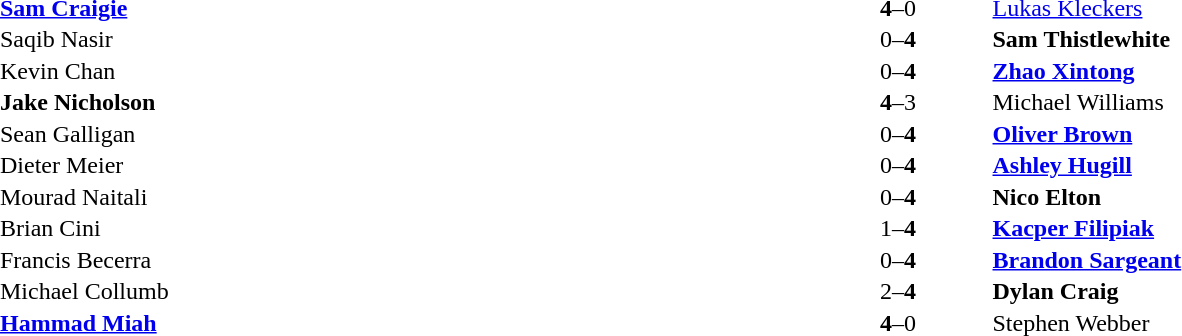<table style="width:100%;" cellspacing="1">
<tr>
<th width45%></th>
<th width10%></th>
<th width45%></th>
</tr>
<tr>
<td> <strong><a href='#'>Sam Craigie</a></strong></td>
<td style="text-align:center;"><strong>4</strong>–0</td>
<td> <a href='#'>Lukas Kleckers</a></td>
</tr>
<tr>
<td> Saqib Nasir</td>
<td style="text-align:center;">0–<strong>4</strong></td>
<td> <strong>Sam Thistlewhite</strong></td>
</tr>
<tr>
<td> Kevin Chan</td>
<td style="text-align:center;">0–<strong>4</strong></td>
<td> <strong><a href='#'>Zhao Xintong</a></strong></td>
</tr>
<tr>
<td> <strong>Jake Nicholson</strong></td>
<td style="text-align:center;"><strong>4</strong>–3</td>
<td> Michael Williams</td>
</tr>
<tr>
<td> Sean Galligan</td>
<td style="text-align:center;">0–<strong>4</strong></td>
<td> <strong><a href='#'>Oliver Brown</a></strong></td>
</tr>
<tr>
<td> Dieter Meier</td>
<td style="text-align:center;">0–<strong>4</strong></td>
<td> <strong><a href='#'>Ashley Hugill</a></strong></td>
</tr>
<tr>
<td> Mourad Naitali</td>
<td style="text-align:center;">0–<strong>4</strong></td>
<td> <strong>Nico Elton</strong></td>
</tr>
<tr>
<td> Brian Cini</td>
<td style="text-align:center;">1–<strong>4</strong></td>
<td> <strong><a href='#'>Kacper Filipiak</a></strong></td>
</tr>
<tr>
<td> Francis Becerra</td>
<td style="text-align:center;">0–<strong>4</strong></td>
<td> <strong><a href='#'>Brandon Sargeant</a></strong></td>
</tr>
<tr>
<td> Michael Collumb</td>
<td style="text-align:center;">2–<strong>4</strong></td>
<td> <strong>Dylan Craig</strong></td>
</tr>
<tr>
<td> <strong><a href='#'>Hammad Miah</a></strong></td>
<td style="text-align:center;"><strong>4</strong>–0</td>
<td> Stephen Webber</td>
</tr>
</table>
